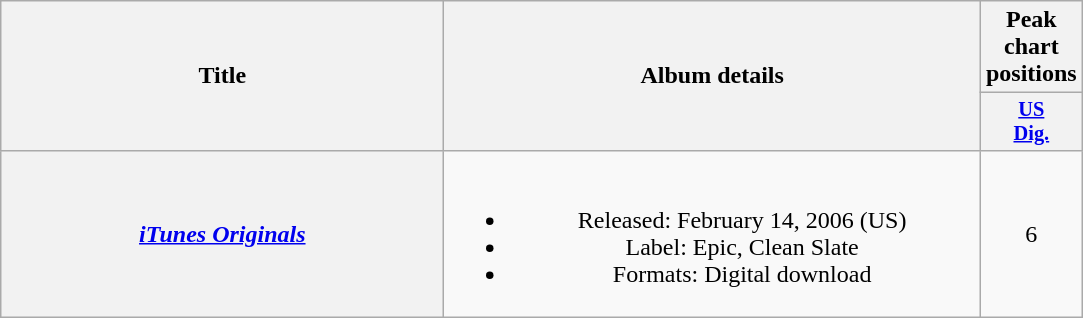<table class="wikitable plainrowheaders" style="text-align:center;">
<tr>
<th scope="col" rowspan="2" style="width:18em;">Title</th>
<th scope="col" rowspan="2" style="width:21.9em;">Album details</th>
<th scope="col" colspan="1">Peak chart positions</th>
</tr>
<tr>
<th scope="col" style="width:2.5em;font-size:85%;"><a href='#'>US<br>Dig.</a><br></th>
</tr>
<tr>
<th scope="row"><em><a href='#'>iTunes Originals</a></em></th>
<td><br><ul><li>Released: February 14, 2006 <span>(US)</span></li><li>Label: Epic, Clean Slate</li><li>Formats: Digital download</li></ul></td>
<td>6</td>
</tr>
</table>
